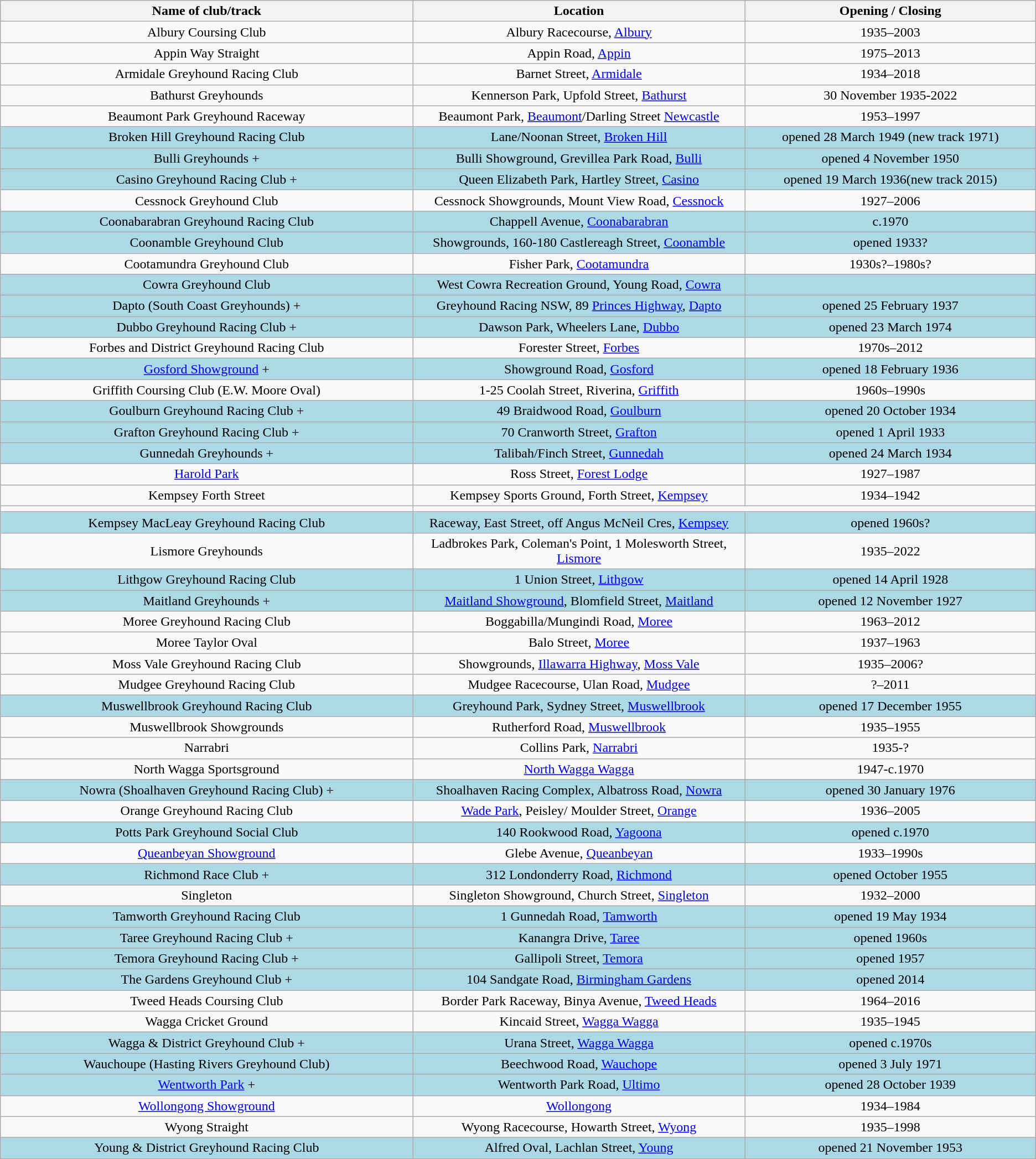<table class="wikitable" style="text-align:center">
<tr>
<th width=500>Name of club/track</th>
<th width=400>Location</th>
<th width=350>Opening / Closing</th>
</tr>
<tr>
<td>Albury Coursing Club</td>
<td>Albury Racecourse, <a href='#'>Albury</a></td>
<td>1935–2003</td>
</tr>
<tr>
<td>Appin Way Straight</td>
<td>Appin Road, <a href='#'>Appin</a></td>
<td>1975–2013</td>
</tr>
<tr>
<td>Armidale Greyhound Racing Club</td>
<td>Barnet Street, <a href='#'>Armidale</a></td>
<td>1934–2018</td>
</tr>
<tr>
<td>Bathurst Greyhounds</td>
<td>Kennerson Park, Upfold Street, <a href='#'>Bathurst</a></td>
<td>30 November 1935-2022</td>
</tr>
<tr>
<td>Beaumont Park Greyhound Raceway</td>
<td>Beaumont Park, <a href='#'>Beaumont</a>/Darling Street <a href='#'>Newcastle</a></td>
<td>1953–1997</td>
</tr>
<tr style="background: lightblue;">
<td>Broken Hill Greyhound Racing Club</td>
<td>Lane/Noonan Street, <a href='#'>Broken Hill</a></td>
<td>opened 28 March 1949 (new track 1971)</td>
</tr>
<tr style="background: lightblue;">
<td>Bulli Greyhounds +</td>
<td>Bulli Showground, Grevillea Park Road, <a href='#'>Bulli</a></td>
<td>opened 4 November 1950</td>
</tr>
<tr style="background: lightblue;">
<td>Casino Greyhound Racing Club +</td>
<td>Queen Elizabeth Park, Hartley Street, <a href='#'>Casino</a></td>
<td>opened 19 March 1936(new track 2015)</td>
</tr>
<tr>
<td>Cessnock Greyhound Club</td>
<td>Cessnock Showgrounds, Mount View Road, <a href='#'>Cessnock</a></td>
<td>1927–2006</td>
</tr>
<tr style="background: lightblue;">
<td>Coonabarabran Greyhound Racing Club</td>
<td>Chappell Avenue, <a href='#'>Coonabarabran</a></td>
<td>c.1970</td>
</tr>
<tr style="background: lightblue;">
<td>Coonamble Greyhound Club</td>
<td>Showgrounds, 160-180 Castlereagh Street, <a href='#'>Coonamble</a></td>
<td>opened 1933?</td>
</tr>
<tr>
<td>Cootamundra Greyhound Club</td>
<td>Fisher Park, <a href='#'>Cootamundra</a></td>
<td>1930s?–1980s?</td>
</tr>
<tr style="background: lightblue;">
<td>Cowra Greyhound Club</td>
<td>West Cowra Recreation Ground, Young Road, <a href='#'>Cowra</a></td>
<td></td>
</tr>
<tr style="background: lightblue;">
<td>Dapto (South Coast Greyhounds) +</td>
<td>Greyhound Racing NSW, 89 <a href='#'>Princes Highway</a>, <a href='#'>Dapto</a></td>
<td>opened 25 February 1937</td>
</tr>
<tr style="background: lightblue;">
<td>Dubbo Greyhound Racing Club +</td>
<td>Dawson Park, Wheelers Lane, <a href='#'>Dubbo</a></td>
<td>opened 23 March 1974</td>
</tr>
<tr>
<td>Forbes and District Greyhound Racing Club</td>
<td>Forester Street, <a href='#'>Forbes</a></td>
<td>1970s–2012</td>
</tr>
<tr style="background: lightblue;">
<td><a href='#'>Gosford Showground</a> +</td>
<td>Showground Road, <a href='#'>Gosford</a></td>
<td>opened 18 February 1936</td>
</tr>
<tr>
<td>Griffith Coursing Club (E.W. Moore Oval)</td>
<td>1-25 Coolah Street, Riverina, <a href='#'>Griffith</a></td>
<td>1960s–1990s</td>
</tr>
<tr style="background: lightblue;">
<td>Goulburn Greyhound Racing Club +</td>
<td>49 Braidwood Road, <a href='#'>Goulburn</a></td>
<td>opened 20 October 1934</td>
</tr>
<tr style="background: lightblue;">
<td>Grafton Greyhound Racing Club +</td>
<td>70 Cranworth Street, <a href='#'>Grafton</a></td>
<td>opened 1 April 1933</td>
</tr>
<tr style="background: lightblue;">
<td>Gunnedah Greyhounds +</td>
<td>Talibah/Finch Street, <a href='#'>Gunnedah</a></td>
<td>opened 24 March 1934</td>
</tr>
<tr>
<td><a href='#'>Harold Park</a></td>
<td>Ross Street, <a href='#'>Forest Lodge</a></td>
<td>1927–1987</td>
</tr>
<tr>
<td>Kempsey Forth Street</td>
<td>Kempsey Sports Ground, Forth Street, <a href='#'>Kempsey</a></td>
<td>1934–1942</td>
</tr>
<tr>
<td></td>
</tr>
<tr style="background: lightblue;">
<td>Kempsey MacLeay Greyhound Racing Club</td>
<td>Raceway, East Street, off Angus McNeil Cres, <a href='#'>Kempsey</a></td>
<td>opened 1960s?</td>
</tr>
<tr>
<td>Lismore Greyhounds</td>
<td>Ladbrokes Park, Coleman's Point, 1 Molesworth Street, <a href='#'>Lismore</a></td>
<td>1935–2022</td>
</tr>
<tr style="background: lightblue;">
<td>Lithgow Greyhound Racing Club</td>
<td>1 Union Street, <a href='#'>Lithgow</a></td>
<td>opened 14 April 1928</td>
</tr>
<tr style="background: lightblue;">
<td>Maitland Greyhounds +</td>
<td><a href='#'>Maitland Showground</a>, Blomfield Street, <a href='#'>Maitland</a></td>
<td>opened 12 November 1927</td>
</tr>
<tr>
<td>Moree Greyhound Racing Club</td>
<td>Boggabilla/Mungindi Road, <a href='#'>Moree</a></td>
<td>1963–2012</td>
</tr>
<tr>
<td>Moree Taylor Oval</td>
<td>Balo Street, <a href='#'>Moree</a></td>
<td>1937–1963</td>
</tr>
<tr>
<td>Moss Vale Greyhound Racing Club</td>
<td>Showgrounds, <a href='#'>Illawarra Highway</a>, <a href='#'>Moss Vale</a></td>
<td>1935–2006?</td>
</tr>
<tr>
<td>Mudgee Greyhound Racing Club</td>
<td>Mudgee Racecourse, Ulan Road, <a href='#'>Mudgee</a></td>
<td>?–2011</td>
</tr>
<tr style="background: lightblue;">
<td>Muswellbrook Greyhound Racing Club</td>
<td>Greyhound Park, Sydney Street, <a href='#'>Muswellbrook</a></td>
<td>opened 17 December 1955</td>
</tr>
<tr>
<td>Muswellbrook Showgrounds</td>
<td>Rutherford Road, <a href='#'>Muswellbrook</a></td>
<td>1935–1955</td>
</tr>
<tr>
<td>Narrabri</td>
<td>Collins Park, <a href='#'>Narrabri</a></td>
<td>1935-?</td>
</tr>
<tr>
<td>North Wagga Sportsground</td>
<td><a href='#'>North Wagga Wagga</a></td>
<td>1947-c.1970</td>
</tr>
<tr style="background: lightblue;">
<td>Nowra (Shoalhaven Greyhound Racing Club) +</td>
<td>Shoalhaven Racing Complex, Albatross Road, <a href='#'>Nowra</a></td>
<td>opened 30 January 1976</td>
</tr>
<tr>
<td>Orange Greyhound Racing Club</td>
<td><a href='#'>Wade Park</a>, Peisley/ Moulder Street, <a href='#'>Orange</a></td>
<td>1936–2005</td>
</tr>
<tr style="background: lightblue;">
<td>Potts Park Greyhound Social Club</td>
<td>140 Rookwood Road, <a href='#'>Yagoona</a></td>
<td>opened c.1970</td>
</tr>
<tr>
<td><a href='#'>Queanbeyan Showground</a></td>
<td>Glebe Avenue, <a href='#'>Queanbeyan</a></td>
<td>1933–1990s</td>
</tr>
<tr style="background: lightblue;">
<td>Richmond Race Club +</td>
<td>312 Londonderry Road, <a href='#'>Richmond</a></td>
<td>opened October 1955</td>
</tr>
<tr>
<td>Singleton</td>
<td>Singleton Showground, Church Street, <a href='#'>Singleton</a></td>
<td>1932–2000</td>
</tr>
<tr style="background: lightblue;">
<td>Tamworth Greyhound Racing Club</td>
<td>1 Gunnedah Road, <a href='#'>Tamworth</a></td>
<td>opened 19 May 1934</td>
</tr>
<tr style="background: lightblue;">
<td>Taree Greyhound Racing Club +</td>
<td>Kanangra Drive, <a href='#'>Taree</a></td>
<td>opened 1960s</td>
</tr>
<tr style="background: lightblue;">
<td>Temora Greyhound Racing Club +</td>
<td>Gallipoli Street, <a href='#'>Temora</a></td>
<td>opened 1957</td>
</tr>
<tr style="background: lightblue;">
<td>The Gardens Greyhound Club +</td>
<td>104 Sandgate Road, <a href='#'>Birmingham Gardens</a></td>
<td>opened 2014</td>
</tr>
<tr>
<td>Tweed Heads Coursing Club</td>
<td>Border Park Raceway, Binya Avenue, <a href='#'>Tweed Heads</a></td>
<td>1964–2016</td>
</tr>
<tr>
<td>Wagga Cricket Ground</td>
<td>Kincaid Street, <a href='#'>Wagga Wagga</a></td>
<td>1935–1945</td>
</tr>
<tr style="background: lightblue;">
<td>Wagga & District Greyhound Club +</td>
<td>Urana Street, <a href='#'>Wagga Wagga</a></td>
<td>opened c.1970s</td>
</tr>
<tr style="background: lightblue;">
<td>Wauchoupe (Hasting Rivers Greyhound Club)</td>
<td>Beechwood Road, <a href='#'>Wauchope</a></td>
<td>opened 3 July 1971</td>
</tr>
<tr style="background: lightblue;">
<td><a href='#'>Wentworth Park</a> +</td>
<td>Wentworth Park Road, <a href='#'>Ultimo</a></td>
<td>opened 28 October 1939</td>
</tr>
<tr>
<td><a href='#'>Wollongong Showground</a></td>
<td><a href='#'>Wollongong</a></td>
<td>1934–1984</td>
</tr>
<tr>
<td>Wyong Straight</td>
<td>Wyong Racecourse, Howarth Street, <a href='#'>Wyong</a></td>
<td>1935–1998</td>
</tr>
<tr style="background: lightblue;">
<td>Young & District Greyhound Racing Club</td>
<td>Alfred Oval, Lachlan Street, <a href='#'>Young</a></td>
<td>opened 21 November 1953</td>
</tr>
<tr>
</tr>
</table>
